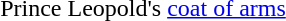<table border="0" align="center" width="80%">
<tr>
<th width=25%></th>
</tr>
<tr>
<td style="text-align: center;">Prince Leopold's <a href='#'>coat of arms</a></td>
</tr>
</table>
